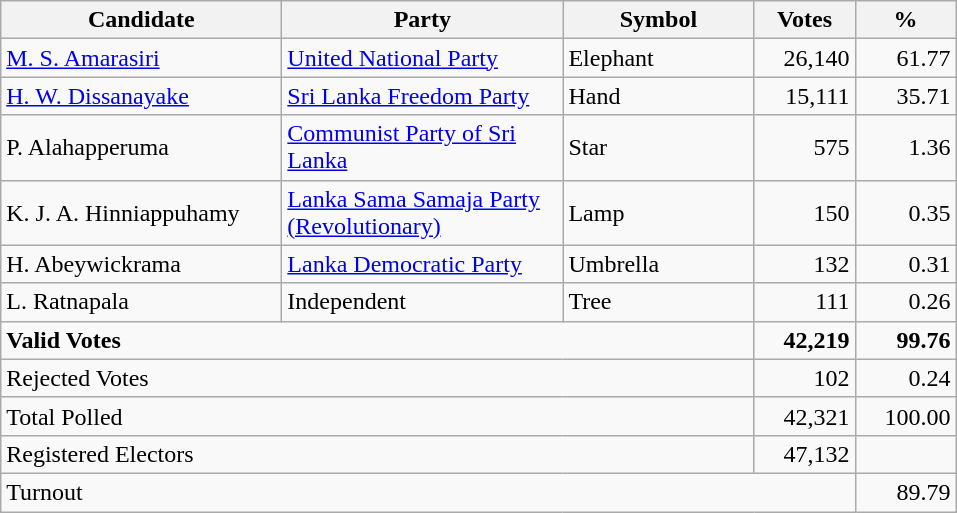<table class="wikitable" border="1" style="text-align:right;">
<tr>
<th align=left width="180">Candidate</th>
<th align=left width="180">Party</th>
<th align=left width="120">Symbol</th>
<th align=left width="60">Votes</th>
<th align=left width="60">%</th>
</tr>
<tr>
<td align=left><a href='#'>M. S. Amarasiri</a></td>
<td align=left><a href='#'>United National Party</a></td>
<td align=left>Elephant</td>
<td align=right>26,140</td>
<td>61.77</td>
</tr>
<tr>
<td align=left><a href='#'>H. W. Dissanayake</a></td>
<td align=left><a href='#'>Sri Lanka Freedom Party</a></td>
<td align=left>Hand</td>
<td align=right>15,111</td>
<td align=right>35.71</td>
</tr>
<tr>
<td align=left>P. Alahapperuma</td>
<td align=left><a href='#'>Communist Party of Sri Lanka</a></td>
<td align=left>Star</td>
<td align=right>575</td>
<td align=right>1.36</td>
</tr>
<tr>
<td align=left>K. J. A. Hinniappuhamy</td>
<td align=left><a href='#'>Lanka Sama Samaja Party (Revolutionary)</a></td>
<td align=left>Lamp</td>
<td align=right>150</td>
<td align=right>0.35</td>
</tr>
<tr>
<td align=left>H. Abeywickrama</td>
<td align=left><a href='#'>Lanka Democratic Party</a></td>
<td align=left>Umbrella</td>
<td align=right>132</td>
<td align=right>0.31</td>
</tr>
<tr>
<td align=left>L. Ratnapala</td>
<td align=left>Independent</td>
<td align=left>Tree</td>
<td align=right>111</td>
<td align=right>0.26</td>
</tr>
<tr>
<td align=left colspan=3><strong>Valid Votes</strong></td>
<td align=right><strong>42,219</strong></td>
<td align=right><strong>99.76</strong></td>
</tr>
<tr>
<td align=left colspan=3>Rejected Votes</td>
<td align=right>102</td>
<td align=right>0.24</td>
</tr>
<tr>
<td align=left colspan=3>Total Polled</td>
<td align=right>42,321</td>
<td align=right>100.00</td>
</tr>
<tr>
<td align=left colspan=3>Registered Electors</td>
<td align=right>47,132</td>
<td></td>
</tr>
<tr>
<td align=left colspan=4>Turnout</td>
<td align=right>89.79</td>
</tr>
</table>
